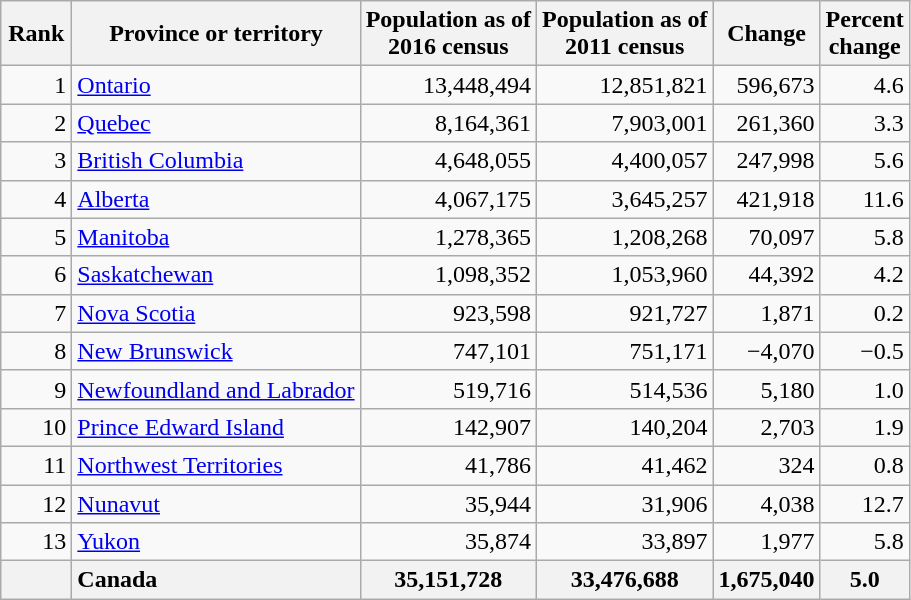<table class="wikitable sortable" style="text-align: right;">
<tr>
<th style="width:40px" style="text-align: center;">Rank</th>
<th style="text-align: center;">Province or territory</th>
<th style="text-align: center;" data-sort-type="number">Population as of<br>2016 census</th>
<th style="text-align: center;" data-sort-type="number">Population as of<br>2011 census</th>
<th style="text-align: center;" data-sort-type="number">Change</th>
<th style="text-align: center;" data-sort-type="number">Percent<br>change</th>
</tr>
<tr>
<td>1</td>
<td style="text-align: left;"><a href='#'>Ontario</a></td>
<td>13,448,494</td>
<td>12,851,821</td>
<td>596,673 </td>
<td>4.6 </td>
</tr>
<tr>
<td>2</td>
<td style="text-align: left;"><a href='#'>Quebec</a></td>
<td>8,164,361</td>
<td>7,903,001</td>
<td>261,360 </td>
<td>3.3 </td>
</tr>
<tr>
<td>3</td>
<td style="text-align: left;"><a href='#'>British Columbia</a></td>
<td>4,648,055</td>
<td>4,400,057</td>
<td>247,998 </td>
<td>5.6 </td>
</tr>
<tr>
<td>4</td>
<td style="text-align: left;"><a href='#'>Alberta</a></td>
<td>4,067,175</td>
<td>3,645,257</td>
<td>421,918 </td>
<td>11.6 </td>
</tr>
<tr>
<td>5</td>
<td style="text-align: left;"><a href='#'>Manitoba</a></td>
<td>1,278,365</td>
<td>1,208,268</td>
<td>70,097 </td>
<td>5.8 </td>
</tr>
<tr>
<td>6</td>
<td style="text-align: left;"><a href='#'>Saskatchewan</a></td>
<td>1,098,352</td>
<td>1,053,960</td>
<td>44,392 </td>
<td>4.2 </td>
</tr>
<tr>
<td>7</td>
<td style="text-align: left;"><a href='#'>Nova Scotia</a></td>
<td>923,598</td>
<td>921,727</td>
<td>1,871 </td>
<td>0.2 </td>
</tr>
<tr>
<td>8</td>
<td style="text-align: left;"><a href='#'>New Brunswick</a></td>
<td>747,101</td>
<td>751,171</td>
<td>−4,070 </td>
<td>−0.5 </td>
</tr>
<tr>
<td>9</td>
<td style="text-align: left;"><a href='#'>Newfoundland and Labrador</a></td>
<td>519,716</td>
<td>514,536</td>
<td>5,180 </td>
<td>1.0 </td>
</tr>
<tr>
<td>10</td>
<td style="text-align: left;"><a href='#'>Prince Edward Island</a></td>
<td>142,907</td>
<td>140,204</td>
<td>2,703 </td>
<td>1.9 </td>
</tr>
<tr>
<td>11</td>
<td style="text-align: left;"><a href='#'>Northwest Territories</a></td>
<td>41,786</td>
<td>41,462</td>
<td>324 </td>
<td>0.8 </td>
</tr>
<tr>
<td>12</td>
<td style="text-align: left;"><a href='#'>Nunavut</a></td>
<td>35,944</td>
<td>31,906</td>
<td>4,038 </td>
<td>12.7 </td>
</tr>
<tr>
<td>13</td>
<td style="text-align: left;"><a href='#'>Yukon</a></td>
<td>35,874</td>
<td>33,897</td>
<td>1,977 </td>
<td>5.8 </td>
</tr>
<tr>
<th></th>
<th style="text-align: left;">Canada</th>
<th>35,151,728</th>
<th>33,476,688</th>
<th>1,675,040 </th>
<th>5.0 </th>
</tr>
</table>
